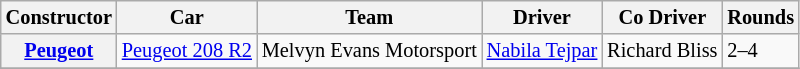<table class=wikitable style="font-size: 85%">
<tr>
<th>Constructor</th>
<th>Car</th>
<th>Team</th>
<th>Driver</th>
<th>Co Driver</th>
<th>Rounds</th>
</tr>
<tr>
<th><a href='#'>Peugeot</a></th>
<td><a href='#'>Peugeot 208 R2</a></td>
<td> Melvyn Evans Motorsport</td>
<td> <a href='#'>Nabila Tejpar</a></td>
<td> Richard Bliss</td>
<td>2–4</td>
</tr>
<tr>
</tr>
</table>
